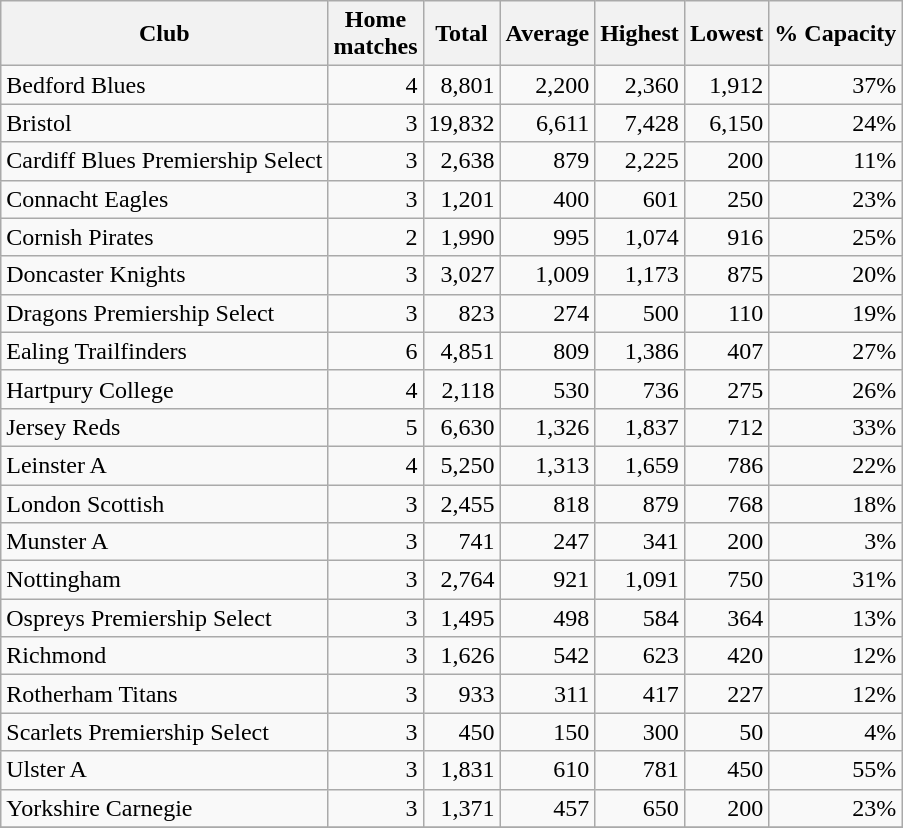<table class="wikitable sortable" style="text-align:right">
<tr>
<th>Club</th>
<th>Home<br>matches</th>
<th>Total</th>
<th>Average</th>
<th>Highest</th>
<th>Lowest</th>
<th>% Capacity</th>
</tr>
<tr>
<td style="text-align:left"> Bedford Blues</td>
<td>4</td>
<td>8,801</td>
<td>2,200</td>
<td>2,360</td>
<td>1,912</td>
<td>37%</td>
</tr>
<tr>
<td style="text-align:left"> Bristol</td>
<td>3</td>
<td>19,832</td>
<td>6,611</td>
<td>7,428</td>
<td>6,150</td>
<td>24%</td>
</tr>
<tr>
<td style="text-align:left"> Cardiff Blues Premiership Select</td>
<td>3</td>
<td>2,638</td>
<td>879</td>
<td>2,225</td>
<td>200</td>
<td>11%</td>
</tr>
<tr>
<td style="text-align:left"> Connacht Eagles</td>
<td>3</td>
<td>1,201</td>
<td>400</td>
<td>601</td>
<td>250</td>
<td>23%</td>
</tr>
<tr>
<td style="text-align:left"> Cornish Pirates</td>
<td>2</td>
<td>1,990</td>
<td>995</td>
<td>1,074</td>
<td>916</td>
<td>25%</td>
</tr>
<tr>
<td style="text-align:left"> Doncaster Knights</td>
<td>3</td>
<td>3,027</td>
<td>1,009</td>
<td>1,173</td>
<td>875</td>
<td>20%</td>
</tr>
<tr>
<td style="text-align:left"> Dragons Premiership Select</td>
<td>3</td>
<td>823</td>
<td>274</td>
<td>500</td>
<td>110</td>
<td>19%</td>
</tr>
<tr>
<td style="text-align:left"> Ealing Trailfinders</td>
<td>6</td>
<td>4,851</td>
<td>809</td>
<td>1,386</td>
<td>407</td>
<td>27%</td>
</tr>
<tr>
<td style="text-align:left"> Hartpury College</td>
<td>4</td>
<td>2,118</td>
<td>530</td>
<td>736</td>
<td>275</td>
<td>26%</td>
</tr>
<tr>
<td style="text-align:left"> Jersey Reds</td>
<td>5</td>
<td>6,630</td>
<td>1,326</td>
<td>1,837</td>
<td>712</td>
<td>33%</td>
</tr>
<tr>
<td style="text-align:left"> Leinster A</td>
<td>4</td>
<td>5,250</td>
<td>1,313</td>
<td>1,659</td>
<td>786</td>
<td>22%</td>
</tr>
<tr>
<td style="text-align:left"> London Scottish</td>
<td>3</td>
<td>2,455</td>
<td>818</td>
<td>879</td>
<td>768</td>
<td>18%</td>
</tr>
<tr>
<td style="text-align:left">Munster A</td>
<td>3</td>
<td>741</td>
<td>247</td>
<td>341</td>
<td>200</td>
<td>3%</td>
</tr>
<tr>
<td style="text-align:left"> Nottingham</td>
<td>3</td>
<td>2,764</td>
<td>921</td>
<td>1,091</td>
<td>750</td>
<td>31%</td>
</tr>
<tr>
<td style="text-align:left"> Ospreys Premiership Select</td>
<td>3</td>
<td>1,495</td>
<td>498</td>
<td>584</td>
<td>364</td>
<td>13%</td>
</tr>
<tr>
<td style="text-align:left"> Richmond</td>
<td>3</td>
<td>1,626</td>
<td>542</td>
<td>623</td>
<td>420</td>
<td>12%</td>
</tr>
<tr>
<td style="text-align:left"> Rotherham Titans</td>
<td>3</td>
<td>933</td>
<td>311</td>
<td>417</td>
<td>227</td>
<td>12%</td>
</tr>
<tr>
<td style="text-align:left"> Scarlets Premiership Select</td>
<td>3</td>
<td>450</td>
<td>150</td>
<td>300</td>
<td>50</td>
<td>4%</td>
</tr>
<tr>
<td style="text-align:left"> Ulster A</td>
<td>3</td>
<td>1,831</td>
<td>610</td>
<td>781</td>
<td>450</td>
<td>55%</td>
</tr>
<tr>
<td style="text-align:left"> Yorkshire Carnegie</td>
<td>3</td>
<td>1,371</td>
<td>457</td>
<td>650</td>
<td>200</td>
<td>23%</td>
</tr>
<tr>
</tr>
</table>
